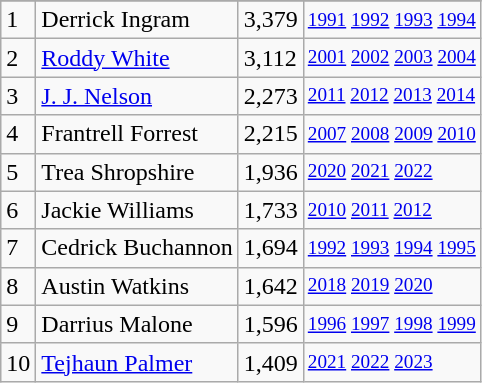<table class="wikitable">
<tr>
</tr>
<tr>
<td>1</td>
<td>Derrick Ingram</td>
<td>3,379</td>
<td style="font-size:80%;"><a href='#'>1991</a> <a href='#'>1992</a> <a href='#'>1993</a> <a href='#'>1994</a></td>
</tr>
<tr>
<td>2</td>
<td><a href='#'>Roddy White</a></td>
<td>3,112</td>
<td style="font-size:80%;"><a href='#'>2001</a> <a href='#'>2002</a> <a href='#'>2003</a> <a href='#'>2004</a></td>
</tr>
<tr>
<td>3</td>
<td><a href='#'>J. J. Nelson</a></td>
<td>2,273</td>
<td style="font-size:80%;"><a href='#'>2011</a> <a href='#'>2012</a> <a href='#'>2013</a> <a href='#'>2014</a></td>
</tr>
<tr>
<td>4</td>
<td>Frantrell Forrest</td>
<td>2,215</td>
<td style="font-size:80%;"><a href='#'>2007</a> <a href='#'>2008</a> <a href='#'>2009</a> <a href='#'>2010</a></td>
</tr>
<tr>
<td>5</td>
<td>Trea Shropshire</td>
<td>1,936</td>
<td style="font-size:80%;"><a href='#'>2020</a> <a href='#'>2021</a> <a href='#'>2022</a></td>
</tr>
<tr>
<td>6</td>
<td>Jackie Williams</td>
<td>1,733</td>
<td style="font-size:80%;"><a href='#'>2010</a> <a href='#'>2011</a> <a href='#'>2012</a></td>
</tr>
<tr>
<td>7</td>
<td>Cedrick Buchannon</td>
<td>1,694</td>
<td style="font-size:80%;"><a href='#'>1992</a> <a href='#'>1993</a> <a href='#'>1994</a> <a href='#'>1995</a></td>
</tr>
<tr>
<td>8</td>
<td>Austin Watkins</td>
<td>1,642</td>
<td style="font-size:80%;"><a href='#'>2018</a> <a href='#'>2019</a> <a href='#'>2020</a></td>
</tr>
<tr>
<td>9</td>
<td>Darrius Malone</td>
<td>1,596</td>
<td style="font-size:80%;"><a href='#'>1996</a> <a href='#'>1997</a> <a href='#'>1998</a> <a href='#'>1999</a></td>
</tr>
<tr>
<td>10</td>
<td><a href='#'>Tejhaun Palmer</a></td>
<td>1,409</td>
<td style="font-size:80%;"><a href='#'>2021</a> <a href='#'>2022</a> <a href='#'>2023</a></td>
</tr>
</table>
